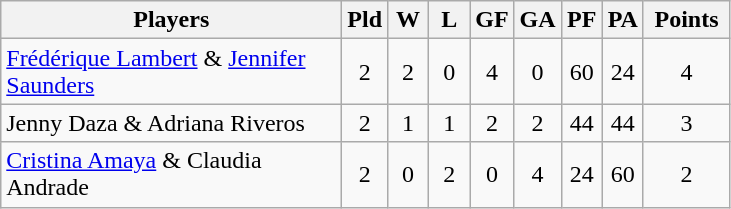<table class=wikitable style="text-align:center">
<tr>
<th width=220>Players</th>
<th width=20>Pld</th>
<th width=20>W</th>
<th width=20>L</th>
<th width=20>GF</th>
<th width=20>GA</th>
<th width=20>PF</th>
<th width=20>PA</th>
<th width=50>Points</th>
</tr>
<tr>
<td align=left> <a href='#'>Frédérique Lambert</a> & <a href='#'>Jennifer Saunders</a></td>
<td>2</td>
<td>2</td>
<td>0</td>
<td>4</td>
<td>0</td>
<td>60</td>
<td>24</td>
<td>4</td>
</tr>
<tr>
<td align=left> Jenny Daza & Adriana Riveros</td>
<td>2</td>
<td>1</td>
<td>1</td>
<td>2</td>
<td>2</td>
<td>44</td>
<td>44</td>
<td>3</td>
</tr>
<tr>
<td align=left> <a href='#'>Cristina Amaya</a> & Claudia Andrade</td>
<td>2</td>
<td>0</td>
<td>2</td>
<td>0</td>
<td>4</td>
<td>24</td>
<td>60</td>
<td>2</td>
</tr>
</table>
